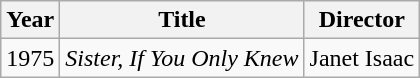<table class="wikitable">
<tr>
<th>Year</th>
<th>Title</th>
<th>Director</th>
</tr>
<tr>
<td>1975</td>
<td><em>Sister, If You Only Knew</em></td>
<td>Janet Isaac</td>
</tr>
</table>
